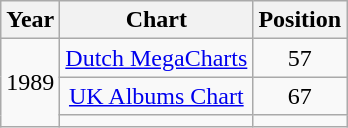<table class="wikitable">
<tr>
<th align="center">Year</th>
<th align="center">Chart</th>
<th align="center">Position</th>
</tr>
<tr>
<td align="center" rowspan="3">1989</td>
<td align="center"><a href='#'>Dutch MegaCharts</a></td>
<td align="center">57</td>
</tr>
<tr>
<td align="center"><a href='#'>UK Albums Chart</a></td>
<td align="center">67</td>
</tr>
<tr>
<td></td>
</tr>
</table>
